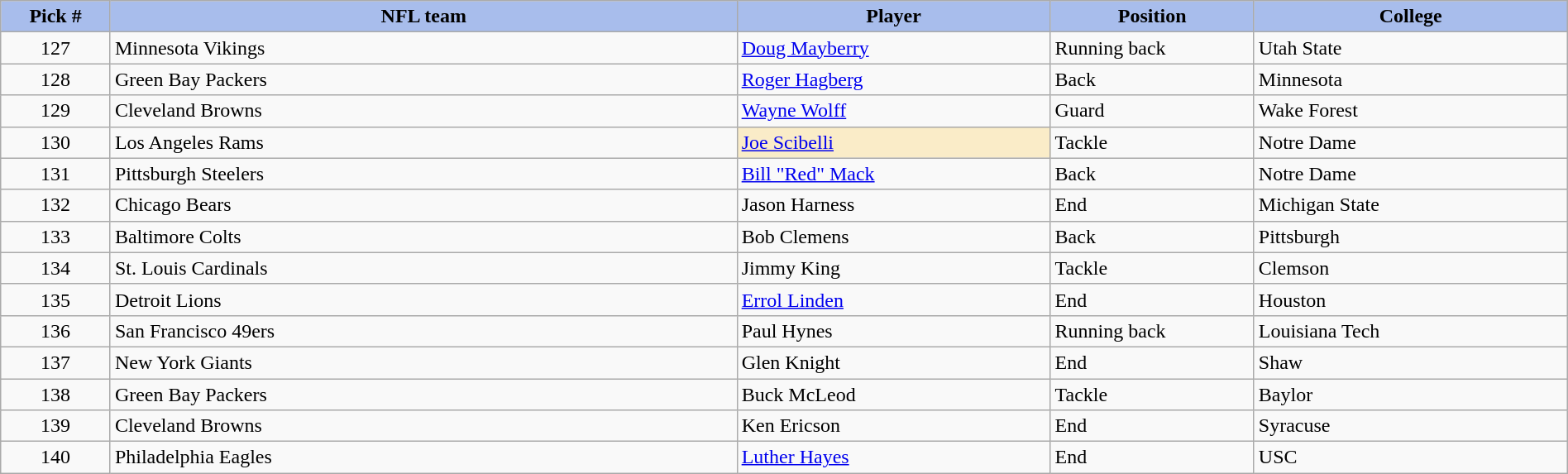<table class="wikitable sortable sortable" style="width: 100%">
<tr>
<th style="background:#A8BDEC;" width=7%>Pick #</th>
<th width=40% style="background:#A8BDEC;">NFL team</th>
<th width=20% style="background:#A8BDEC;">Player</th>
<th width=13% style="background:#A8BDEC;">Position</th>
<th style="background:#A8BDEC;">College</th>
</tr>
<tr>
<td align=center>127</td>
<td>Minnesota Vikings</td>
<td><a href='#'>Doug Mayberry</a></td>
<td>Running back</td>
<td>Utah State</td>
</tr>
<tr>
<td align=center>128</td>
<td>Green Bay Packers</td>
<td><a href='#'>Roger Hagberg</a></td>
<td>Back</td>
<td>Minnesota</td>
</tr>
<tr>
<td align=center>129</td>
<td>Cleveland Browns</td>
<td><a href='#'>Wayne Wolff</a></td>
<td>Guard</td>
<td>Wake Forest</td>
</tr>
<tr>
<td align=center>130</td>
<td>Los Angeles Rams</td>
<td bgcolor="#faecc8"><a href='#'>Joe Scibelli</a></td>
<td>Tackle</td>
<td>Notre Dame</td>
</tr>
<tr>
<td align=center>131</td>
<td>Pittsburgh Steelers</td>
<td><a href='#'>Bill "Red" Mack</a></td>
<td>Back</td>
<td>Notre Dame</td>
</tr>
<tr>
<td align=center>132</td>
<td>Chicago Bears</td>
<td>Jason Harness</td>
<td>End</td>
<td>Michigan State</td>
</tr>
<tr>
<td align=center>133</td>
<td>Baltimore Colts</td>
<td>Bob Clemens</td>
<td>Back</td>
<td>Pittsburgh</td>
</tr>
<tr>
<td align=center>134</td>
<td>St. Louis Cardinals</td>
<td>Jimmy King</td>
<td>Tackle</td>
<td>Clemson</td>
</tr>
<tr>
<td align=center>135</td>
<td>Detroit Lions</td>
<td><a href='#'>Errol Linden</a></td>
<td>End</td>
<td>Houston</td>
</tr>
<tr>
<td align=center>136</td>
<td>San Francisco 49ers</td>
<td>Paul Hynes</td>
<td>Running back</td>
<td>Louisiana Tech</td>
</tr>
<tr>
<td align=center>137</td>
<td>New York Giants</td>
<td>Glen Knight</td>
<td>End</td>
<td>Shaw</td>
</tr>
<tr>
<td align=center>138</td>
<td>Green Bay Packers</td>
<td>Buck McLeod</td>
<td>Tackle</td>
<td>Baylor</td>
</tr>
<tr>
<td align=center>139</td>
<td>Cleveland Browns</td>
<td>Ken Ericson</td>
<td>End</td>
<td>Syracuse</td>
</tr>
<tr>
<td align=center>140</td>
<td>Philadelphia Eagles</td>
<td><a href='#'>Luther Hayes</a></td>
<td>End</td>
<td>USC</td>
</tr>
</table>
